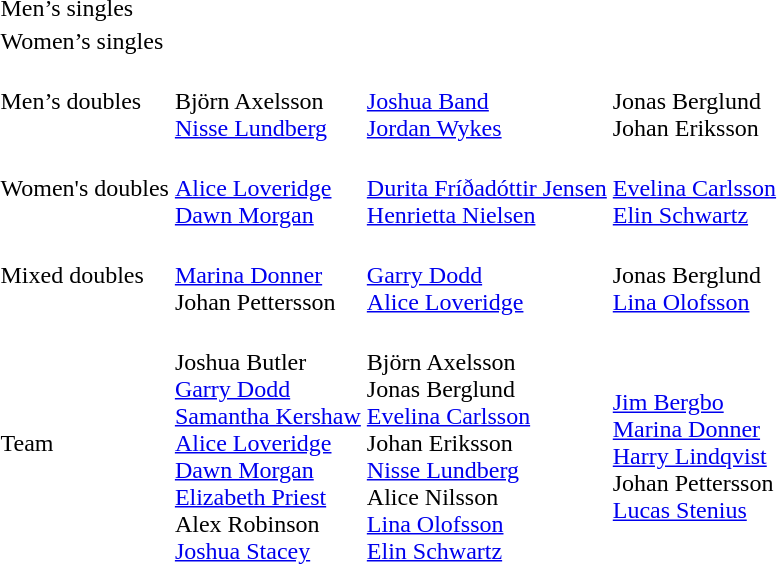<table>
<tr>
<td>Men’s singles</td>
<td></td>
<td></td>
<td></td>
</tr>
<tr>
<td>Women’s singles</td>
<td></td>
<td></td>
<td></td>
</tr>
<tr>
<td>Men’s doubles</td>
<td><br>Björn Axelsson<br><a href='#'>Nisse Lundberg</a></td>
<td><br><a href='#'>Joshua Band</a><br><a href='#'>Jordan Wykes</a></td>
<td><br>Jonas Berglund<br>Johan Eriksson</td>
</tr>
<tr>
<td>Women's doubles</td>
<td><br><a href='#'>Alice Loveridge</a><br><a href='#'>Dawn Morgan</a></td>
<td><br><a href='#'>Durita Fríðadóttir Jensen</a><br><a href='#'>Henrietta Nielsen</a></td>
<td><br><a href='#'>Evelina Carlsson</a><br><a href='#'>Elin Schwartz</a></td>
</tr>
<tr>
<td>Mixed doubles</td>
<td><br><a href='#'>Marina Donner</a><br>Johan Pettersson</td>
<td><br><a href='#'>Garry Dodd</a><br><a href='#'>Alice Loveridge</a></td>
<td><br>Jonas Berglund<br><a href='#'>Lina Olofsson</a></td>
</tr>
<tr>
<td>Team</td>
<td><br>Joshua Butler<br><a href='#'>Garry Dodd</a><br><a href='#'>Samantha Kershaw</a><br><a href='#'>Alice Loveridge</a><br><a href='#'>Dawn Morgan</a><br><a href='#'>Elizabeth Priest</a><br>Alex Robinson<br><a href='#'>Joshua Stacey</a></td>
<td><br>Björn Axelsson<br>Jonas Berglund<br><a href='#'>Evelina Carlsson</a><br>Johan Eriksson<br><a href='#'>Nisse Lundberg</a><br>Alice Nilsson<br><a href='#'>Lina Olofsson</a><br><a href='#'>Elin Schwartz</a></td>
<td><br><a href='#'>Jim Bergbo</a><br><a href='#'>Marina Donner</a><br><a href='#'>Harry Lindqvist</a><br>Johan Pettersson<br><a href='#'>Lucas Stenius</a></td>
</tr>
<tr>
</tr>
</table>
